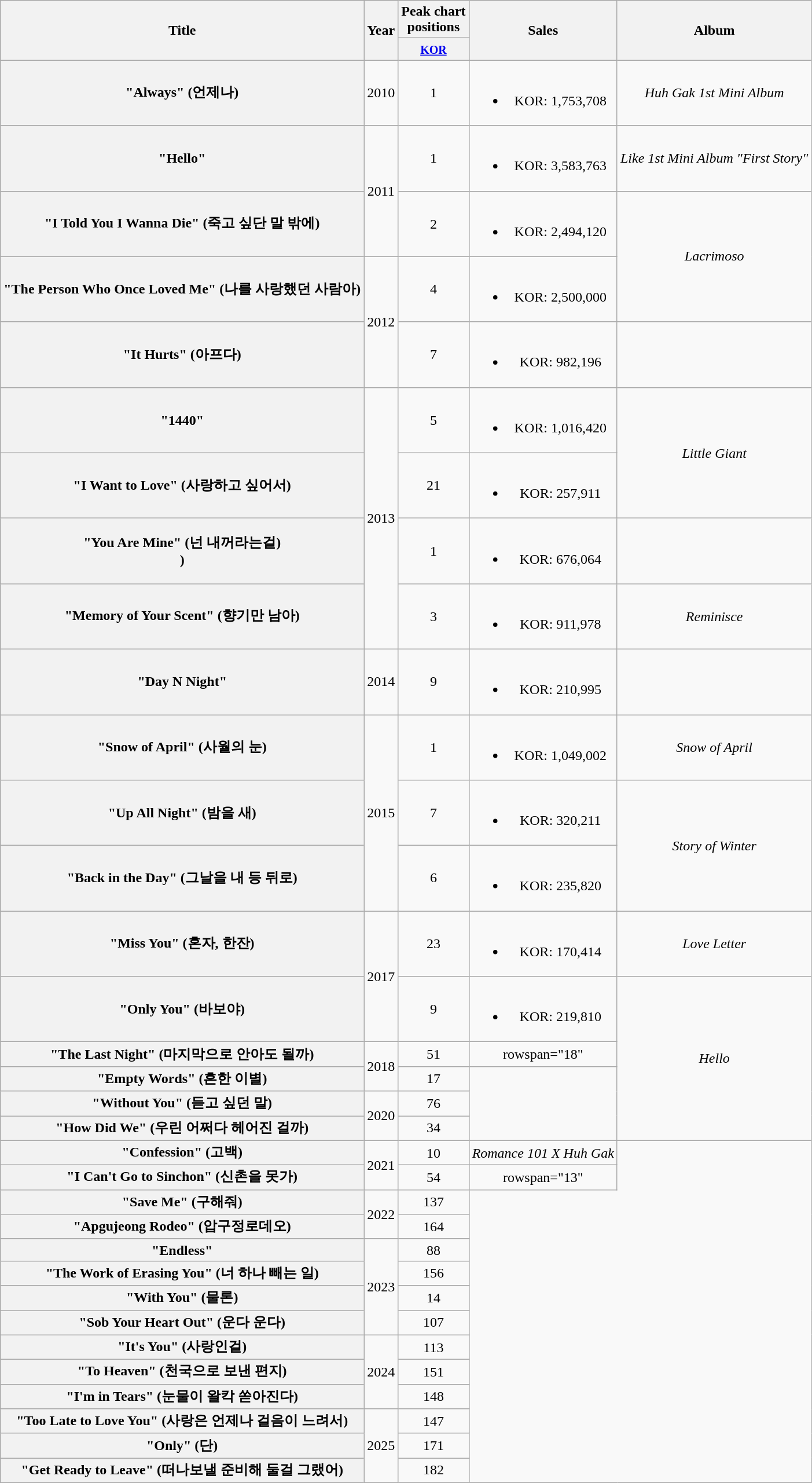<table class="wikitable plainrowheaders" style="text-align:center;" border="1">
<tr>
<th scope="col" rowspan="2">Title</th>
<th scope="col" rowspan="2">Year</th>
<th scope="col" colspan="1">Peak chart <br> positions</th>
<th scope="col" rowspan="2">Sales</th>
<th scope="col" rowspan="2">Album</th>
</tr>
<tr>
<th><small><a href='#'>KOR</a></small><br></th>
</tr>
<tr>
<th scope="row">"Always" (언제나)</th>
<td>2010</td>
<td>1</td>
<td><br><ul><li>KOR: 1,753,708</li></ul></td>
<td><em>Huh Gak 1st Mini Album</em></td>
</tr>
<tr>
<th scope="row">"Hello"</th>
<td rowspan="2">2011</td>
<td>1</td>
<td><br><ul><li>KOR: 3,583,763</li></ul></td>
<td><em>Like 1st Mini Album "First Story"</em></td>
</tr>
<tr>
<th scope="row">"I Told You I Wanna Die" (죽고 싶단 말 밖에)</th>
<td>2</td>
<td><br><ul><li>KOR: 2,494,120</li></ul></td>
<td rowspan="2"><em>Lacrimoso</em></td>
</tr>
<tr>
<th scope="row">"The Person Who Once Loved Me" (나를 사랑했던 사람아)</th>
<td rowspan="2">2012</td>
<td>4</td>
<td><br><ul><li>KOR: 2,500,000</li></ul></td>
</tr>
<tr>
<th scope="row">"It Hurts" (아프다)</th>
<td>7</td>
<td><br><ul><li>KOR: 982,196</li></ul></td>
<td></td>
</tr>
<tr>
<th scope="row">"1440"</th>
<td rowspan="4">2013</td>
<td>5</td>
<td><br><ul><li>KOR: 1,016,420</li></ul></td>
<td rowspan="2"><em>Little Giant</em></td>
</tr>
<tr>
<th scope="row">"I Want to Love" (사랑하고 싶어서)</th>
<td>21</td>
<td><br><ul><li>KOR: 257,911</li></ul></td>
</tr>
<tr>
<th scope="row">"You Are Mine" (넌 내꺼라는걸)<br>)</th>
<td>1</td>
<td><br><ul><li>KOR: 676,064</li></ul></td>
<td></td>
</tr>
<tr>
<th scope="row">"Memory of Your Scent" (향기만 남아)</th>
<td>3</td>
<td><br><ul><li>KOR: 911,978</li></ul></td>
<td><em>Reminisce</em></td>
</tr>
<tr>
<th scope="row">"Day N Night"<br></th>
<td>2014</td>
<td>9</td>
<td><br><ul><li>KOR: 210,995</li></ul></td>
<td></td>
</tr>
<tr>
<th scope="row">"Snow of April" (사월의 눈)</th>
<td rowspan="3">2015</td>
<td>1</td>
<td><br><ul><li>KOR: 1,049,002</li></ul></td>
<td><em>Snow of April</em></td>
</tr>
<tr>
<th scope="row">"Up All Night" (밤을 새)</th>
<td>7</td>
<td><br><ul><li>KOR: 320,211</li></ul></td>
<td rowspan="2"><em>Story of Winter</em></td>
</tr>
<tr>
<th scope="row">"Back in the Day" (그날을 내 등 뒤로)</th>
<td>6</td>
<td><br><ul><li>KOR: 235,820</li></ul></td>
</tr>
<tr>
<th scope="row">"Miss You" (혼자, 한잔)</th>
<td rowspan="2">2017</td>
<td>23</td>
<td><br><ul><li>KOR: 170,414</li></ul></td>
<td><em>Love Letter</em></td>
</tr>
<tr>
<th scope="row">"Only You" (바보야)</th>
<td>9</td>
<td><br><ul><li>KOR: 219,810</li></ul></td>
<td rowspan="5"><em>Hello</em></td>
</tr>
<tr>
<th scope="row">"The Last Night" (마지막으로 안아도 될까)</th>
<td rowspan="2">2018</td>
<td>51</td>
<td>rowspan="18" </td>
</tr>
<tr>
<th scope="row">"Empty Words" (흔한 이별)</th>
<td>17</td>
</tr>
<tr>
<th scope="row">"Without You" (듣고 싶던 말)</th>
<td rowspan="2">2020</td>
<td>76</td>
</tr>
<tr>
<th scope="row">"How Did We" (우린 어쩌다 헤어진 걸까)</th>
<td>34</td>
</tr>
<tr>
<th scope="row">"Confession" (고백)</th>
<td rowspan="2">2021</td>
<td>10</td>
<td><em>Romance 101 X Huh Gak</em></td>
</tr>
<tr>
<th scope="row">"I Can't Go to Sinchon" (신촌을 못가)</th>
<td>54</td>
<td>rowspan="13" </td>
</tr>
<tr>
<th scope="row">"Save Me" (구해줘)</th>
<td rowspan="2">2022</td>
<td>137</td>
</tr>
<tr>
<th scope="row">"Apgujeong Rodeo" (압구정로데오)</th>
<td>164</td>
</tr>
<tr>
<th scope="row">"Endless"</th>
<td rowspan="4">2023</td>
<td>88</td>
</tr>
<tr>
<th scope="row">"The Work of Erasing You" (너 하나 빼는 일)</th>
<td>156</td>
</tr>
<tr>
<th scope="row">"With You" (물론)</th>
<td>14</td>
</tr>
<tr>
<th scope="row">"Sob Your Heart Out" (운다 운다)</th>
<td>107</td>
</tr>
<tr>
<th scope="row">"It's You" (사랑인걸)</th>
<td rowspan="3">2024</td>
<td>113</td>
</tr>
<tr>
<th scope="row">"To Heaven" (천국으로 보낸 편지)</th>
<td>151</td>
</tr>
<tr>
<th scope="row">"I'm in Tears" (눈물이 왈칵 쏟아진다)</th>
<td>148</td>
</tr>
<tr>
<th scope="row">"Too Late to Love You" (사랑은 언제나 걸음이 느려서)</th>
<td rowspan="3">2025</td>
<td>147</td>
</tr>
<tr>
<th scope="row">"Only" (단)</th>
<td>171</td>
</tr>
<tr>
<th scope="row">"Get Ready to Leave" (떠나보낼 준비해 둘걸 그랬어)<br></th>
<td>182</td>
</tr>
</table>
